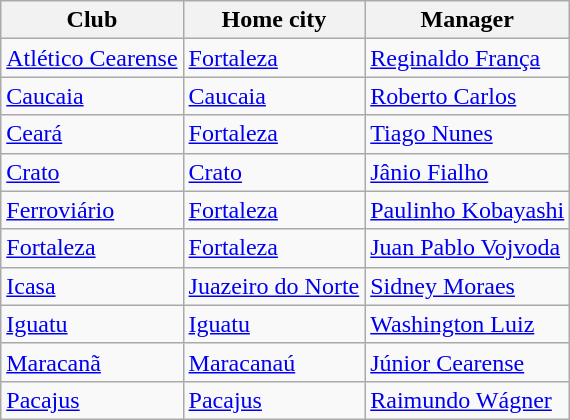<table class="wikitable sortable">
<tr>
<th>Club</th>
<th>Home city</th>
<th>Manager</th>
</tr>
<tr>
<td><a href='#'>Atlético Cearense</a></td>
<td><a href='#'>Fortaleza</a></td>
<td><a href='#'>Reginaldo França</a></td>
</tr>
<tr>
<td><a href='#'>Caucaia</a></td>
<td><a href='#'>Caucaia</a></td>
<td><a href='#'>Roberto Carlos</a></td>
</tr>
<tr>
<td><a href='#'>Ceará</a></td>
<td><a href='#'>Fortaleza</a></td>
<td><a href='#'>Tiago Nunes</a></td>
</tr>
<tr>
<td><a href='#'>Crato</a></td>
<td><a href='#'>Crato</a></td>
<td><a href='#'>Jânio Fialho</a></td>
</tr>
<tr>
<td><a href='#'>Ferroviário</a></td>
<td><a href='#'>Fortaleza</a></td>
<td><a href='#'>Paulinho Kobayashi</a></td>
</tr>
<tr>
<td><a href='#'>Fortaleza</a></td>
<td><a href='#'>Fortaleza</a></td>
<td><a href='#'>Juan Pablo Vojvoda</a></td>
</tr>
<tr>
<td><a href='#'>Icasa</a></td>
<td><a href='#'>Juazeiro do Norte</a></td>
<td><a href='#'>Sidney Moraes</a></td>
</tr>
<tr>
<td><a href='#'>Iguatu</a></td>
<td><a href='#'>Iguatu</a></td>
<td><a href='#'>Washington Luiz</a></td>
</tr>
<tr>
<td><a href='#'>Maracanã</a></td>
<td><a href='#'>Maracanaú</a></td>
<td><a href='#'>Júnior Cearense</a></td>
</tr>
<tr>
<td><a href='#'>Pacajus</a></td>
<td><a href='#'>Pacajus</a></td>
<td><a href='#'>Raimundo Wágner</a></td>
</tr>
</table>
